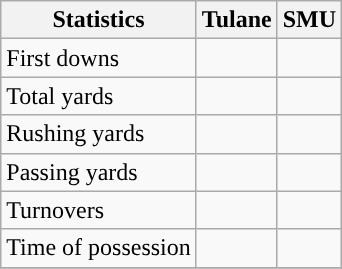<table class="wikitable" style="float: left;">
<tr>
<th>Statistics</th>
<th>Tulane</th>
<th>SMU</th>
</tr>
<tr>
<td>First downs</td>
<td></td>
<td></td>
</tr>
<tr>
<td>Total yards</td>
<td></td>
<td></td>
</tr>
<tr>
<td>Rushing yards</td>
<td></td>
<td></td>
</tr>
<tr>
<td>Passing yards</td>
<td></td>
<td></td>
</tr>
<tr>
<td>Turnovers</td>
<td></td>
<td></td>
</tr>
<tr>
<td>Time of possession</td>
<td></td>
<td></td>
</tr>
<tr>
</tr>
</table>
